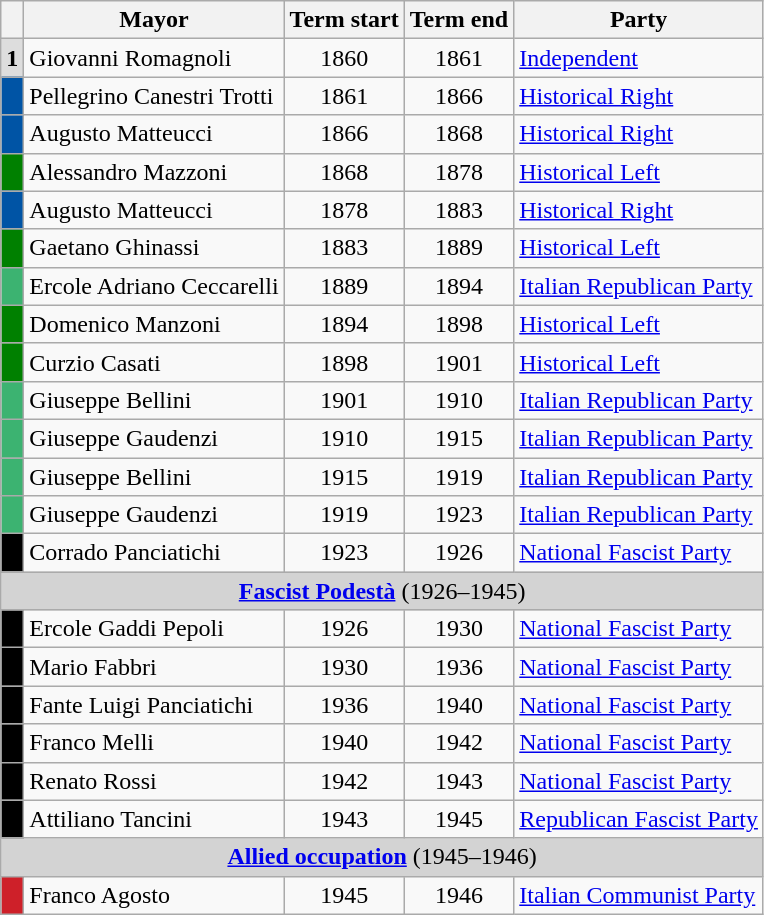<table class="wikitable">
<tr>
<th class=unsortable> </th>
<th>Mayor</th>
<th>Term start</th>
<th>Term end</th>
<th>Party</th>
</tr>
<tr>
<th style="background:#DDDDDD;">1</th>
<td>Giovanni Romagnoli</td>
<td align=center>1860</td>
<td align=center>1861</td>
<td><a href='#'>Independent</a></td>
</tr>
<tr>
<th style="background:#0054A5;"></th>
<td>Pellegrino Canestri Trotti</td>
<td align=center>1861</td>
<td align=center>1866</td>
<td><a href='#'>Historical Right</a></td>
</tr>
<tr>
<th style="background:#0054A5;"></th>
<td>Augusto Matteucci</td>
<td align=center>1866</td>
<td align=center>1868</td>
<td><a href='#'>Historical Right</a></td>
</tr>
<tr>
<th style="background:#008000;"></th>
<td>Alessandro Mazzoni</td>
<td align=center>1868</td>
<td align=center>1878</td>
<td><a href='#'>Historical Left</a></td>
</tr>
<tr>
<th style="background:#0054A5;"></th>
<td>Augusto Matteucci</td>
<td align=center>1878</td>
<td align=center>1883</td>
<td><a href='#'>Historical Right</a></td>
</tr>
<tr>
<th style="background:#008000;"></th>
<td>Gaetano Ghinassi</td>
<td align=center>1883</td>
<td align=center>1889</td>
<td><a href='#'>Historical Left</a></td>
</tr>
<tr>
<th style="background:#3CB371;"></th>
<td>Ercole Adriano Ceccarelli</td>
<td align=center>1889</td>
<td align=center>1894</td>
<td><a href='#'>Italian Republican Party</a></td>
</tr>
<tr>
<th style="background:#008000;"></th>
<td>Domenico Manzoni</td>
<td align=center>1894</td>
<td align=center>1898</td>
<td><a href='#'>Historical Left</a></td>
</tr>
<tr>
<th style="background:#008000;"></th>
<td>Curzio Casati</td>
<td align=center>1898</td>
<td align=center>1901</td>
<td><a href='#'>Historical Left</a></td>
</tr>
<tr>
<th style="background:#3CB371;"></th>
<td>Giuseppe Bellini</td>
<td align=center>1901</td>
<td align=center>1910</td>
<td><a href='#'>Italian Republican Party</a></td>
</tr>
<tr>
<th style="background:#3CB371;"></th>
<td>Giuseppe Gaudenzi</td>
<td align=center>1910</td>
<td align=center>1915</td>
<td><a href='#'>Italian Republican Party</a></td>
</tr>
<tr>
<th style="background:#3CB371;"></th>
<td>Giuseppe Bellini</td>
<td align=center>1915</td>
<td align=center>1919</td>
<td><a href='#'>Italian Republican Party</a></td>
</tr>
<tr>
<th style="background:#3CB371;"></th>
<td>Giuseppe Gaudenzi</td>
<td align=center>1919</td>
<td align=center>1923</td>
<td><a href='#'>Italian Republican Party</a></td>
</tr>
<tr>
<th style="background:#000000;"></th>
<td>Corrado Panciatichi</td>
<td align=center>1923</td>
<td align=center>1926</td>
<td><a href='#'>National Fascist Party</a></td>
</tr>
<tr>
<td colspan="8" bgcolor="lightgrey" align=center><strong><a href='#'>Fascist Podestà</a></strong> (1926–1945)</td>
</tr>
<tr>
<th style="background:#000000;"></th>
<td>Ercole Gaddi Pepoli</td>
<td align=center>1926</td>
<td align=center>1930</td>
<td><a href='#'>National Fascist Party</a></td>
</tr>
<tr>
<th style="background:#000000;"></th>
<td>Mario Fabbri</td>
<td align=center>1930</td>
<td align=center>1936</td>
<td><a href='#'>National Fascist Party</a></td>
</tr>
<tr>
<th style="background:#000000;"></th>
<td>Fante Luigi Panciatichi</td>
<td align=center>1936</td>
<td align=center>1940</td>
<td><a href='#'>National Fascist Party</a></td>
</tr>
<tr>
<th style="background:#000000;"></th>
<td>Franco Melli</td>
<td align=center>1940</td>
<td align=center>1942</td>
<td><a href='#'>National Fascist Party</a></td>
</tr>
<tr>
<th style="background:#000000;"></th>
<td>Renato Rossi</td>
<td align=center>1942</td>
<td align=center>1943</td>
<td><a href='#'>National Fascist Party</a></td>
</tr>
<tr>
<th style="background:#000000;"></th>
<td>Attiliano Tancini</td>
<td align=center>1943</td>
<td align=center>1945</td>
<td><a href='#'>Republican Fascist Party</a></td>
</tr>
<tr>
<td colspan="8" bgcolor="lightgrey" align=center><strong><a href='#'>Allied occupation</a></strong> (1945–1946)</td>
</tr>
<tr>
<th style="background:#CE2029;"></th>
<td>Franco Agosto</td>
<td align=center>1945</td>
<td align=center>1946</td>
<td><a href='#'>Italian Communist Party</a></td>
</tr>
</table>
